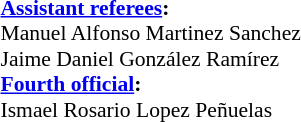<table width=100% style="font-size:90%">
<tr>
<td><br><strong><a href='#'>Assistant referees</a>:</strong>
<br>Manuel Alfonso Martinez Sanchez
<br>Jaime Daniel González Ramírez
<br><strong><a href='#'>Fourth official</a>:</strong>
<br>Ismael Rosario Lopez Peñuelas</td>
</tr>
</table>
